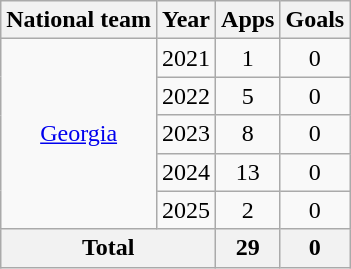<table class="wikitable" style="text-align: center;">
<tr>
<th>National team</th>
<th>Year</th>
<th>Apps</th>
<th>Goals</th>
</tr>
<tr>
<td rowspan="5"><a href='#'>Georgia</a></td>
<td>2021</td>
<td>1</td>
<td>0</td>
</tr>
<tr>
<td>2022</td>
<td>5</td>
<td>0</td>
</tr>
<tr>
<td>2023</td>
<td>8</td>
<td>0</td>
</tr>
<tr>
<td>2024</td>
<td>13</td>
<td>0</td>
</tr>
<tr>
<td>2025</td>
<td>2</td>
<td>0</td>
</tr>
<tr>
<th colspan="2">Total</th>
<th>29</th>
<th>0</th>
</tr>
</table>
